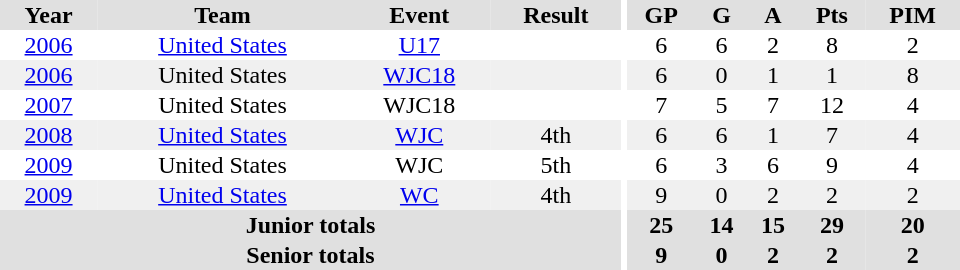<table border="0" cellpadding="1" cellspacing="0" ID="Table3" style="text-align:center; width:40em">
<tr ALIGN="center" bgcolor="#e0e0e0">
<th>Year</th>
<th>Team</th>
<th>Event</th>
<th>Result</th>
<th rowspan="99" bgcolor="#ffffff"></th>
<th>GP</th>
<th>G</th>
<th>A</th>
<th>Pts</th>
<th>PIM</th>
</tr>
<tr>
<td><a href='#'>2006</a></td>
<td><a href='#'>United States</a></td>
<td><a href='#'>U17</a></td>
<td></td>
<td>6</td>
<td>6</td>
<td>2</td>
<td>8</td>
<td>2</td>
</tr>
<tr bgcolor="#f0f0f0">
<td><a href='#'>2006</a></td>
<td>United States</td>
<td><a href='#'>WJC18</a></td>
<td></td>
<td>6</td>
<td>0</td>
<td>1</td>
<td>1</td>
<td>8</td>
</tr>
<tr>
<td><a href='#'>2007</a></td>
<td>United States</td>
<td>WJC18</td>
<td></td>
<td>7</td>
<td>5</td>
<td>7</td>
<td>12</td>
<td>4</td>
</tr>
<tr bgcolor="#f0f0f0">
<td><a href='#'>2008</a></td>
<td><a href='#'>United States</a></td>
<td><a href='#'>WJC</a></td>
<td>4th</td>
<td>6</td>
<td>6</td>
<td>1</td>
<td>7</td>
<td>4</td>
</tr>
<tr>
<td><a href='#'>2009</a></td>
<td>United States</td>
<td>WJC</td>
<td>5th</td>
<td>6</td>
<td>3</td>
<td>6</td>
<td>9</td>
<td>4</td>
</tr>
<tr bgcolor="#f0f0f0">
<td><a href='#'>2009</a></td>
<td><a href='#'>United States</a></td>
<td><a href='#'>WC</a></td>
<td>4th</td>
<td>9</td>
<td>0</td>
<td>2</td>
<td>2</td>
<td>2</td>
</tr>
<tr bgcolor="#e0e0e0">
<th colspan="4">Junior totals</th>
<th>25</th>
<th>14</th>
<th>15</th>
<th>29</th>
<th>20</th>
</tr>
<tr bgcolor="#e0e0e0">
<th colspan="4">Senior totals</th>
<th>9</th>
<th>0</th>
<th>2</th>
<th>2</th>
<th>2</th>
</tr>
</table>
